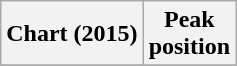<table class="wikitable plainrowheaders sortable" style="text-align:center">
<tr>
<th scope="col">Chart (2015)</th>
<th scope="col">Peak<br>position</th>
</tr>
<tr>
</tr>
</table>
